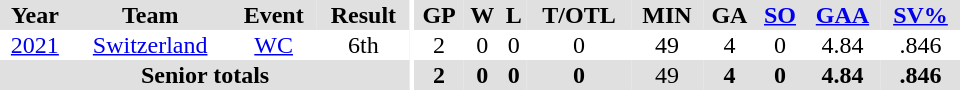<table border="0" cellpadding="1" cellspacing="0" ID="Table3" style="text-align:center; width:40em">
<tr ALIGN="center" bgcolor="#e0e0e0">
<th>Year</th>
<th>Team</th>
<th>Event</th>
<th>Result</th>
<th rowspan="99" bgcolor="#ffffff"></th>
<th>GP</th>
<th>W</th>
<th>L</th>
<th>T/OTL</th>
<th>MIN</th>
<th>GA</th>
<th><a href='#'>SO</a></th>
<th><a href='#'>GAA</a></th>
<th><a href='#'>SV%</a></th>
</tr>
<tr>
<td><a href='#'>2021</a></td>
<td><a href='#'>Switzerland</a></td>
<td><a href='#'>WC</a></td>
<td>6th</td>
<td>2</td>
<td>0</td>
<td>0</td>
<td>0</td>
<td>49</td>
<td>4</td>
<td>0</td>
<td>4.84</td>
<td>.846</td>
</tr>
<tr bgcolor="#e0e0e0">
<th colspan="4" align="center">Senior totals</th>
<th>2</th>
<th>0</th>
<th>0</th>
<th>0</th>
<td>49</td>
<th>4</th>
<th>0</th>
<th>4.84</th>
<th>.846</th>
</tr>
</table>
